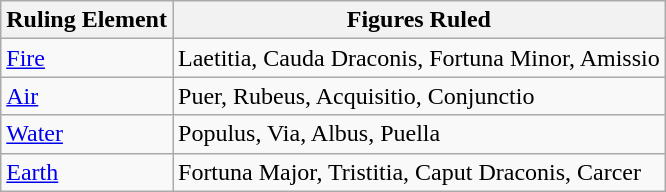<table class="wikitable">
<tr>
<th>Ruling Element</th>
<th>Figures Ruled</th>
</tr>
<tr>
<td><a href='#'>Fire</a></td>
<td>Laetitia, Cauda Draconis, Fortuna Minor, Amissio</td>
</tr>
<tr>
<td><a href='#'>Air</a></td>
<td>Puer, Rubeus, Acquisitio, Conjunctio</td>
</tr>
<tr>
<td><a href='#'>Water</a></td>
<td>Populus, Via, Albus, Puella</td>
</tr>
<tr>
<td><a href='#'>Earth</a></td>
<td>Fortuna Major, Tristitia, Caput Draconis, Carcer</td>
</tr>
</table>
